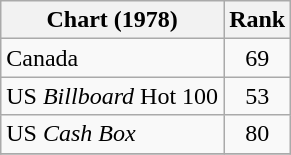<table class="wikitable sortable">
<tr>
<th>Chart (1978)</th>
<th style="text-align:center;">Rank</th>
</tr>
<tr>
<td>Canada </td>
<td style="text-align:center;">69</td>
</tr>
<tr>
<td>US <em>Billboard</em> Hot 100</td>
<td style="text-align:center;">53</td>
</tr>
<tr>
<td>US <em>Cash Box</em> </td>
<td style="text-align:center;">80</td>
</tr>
<tr>
</tr>
</table>
